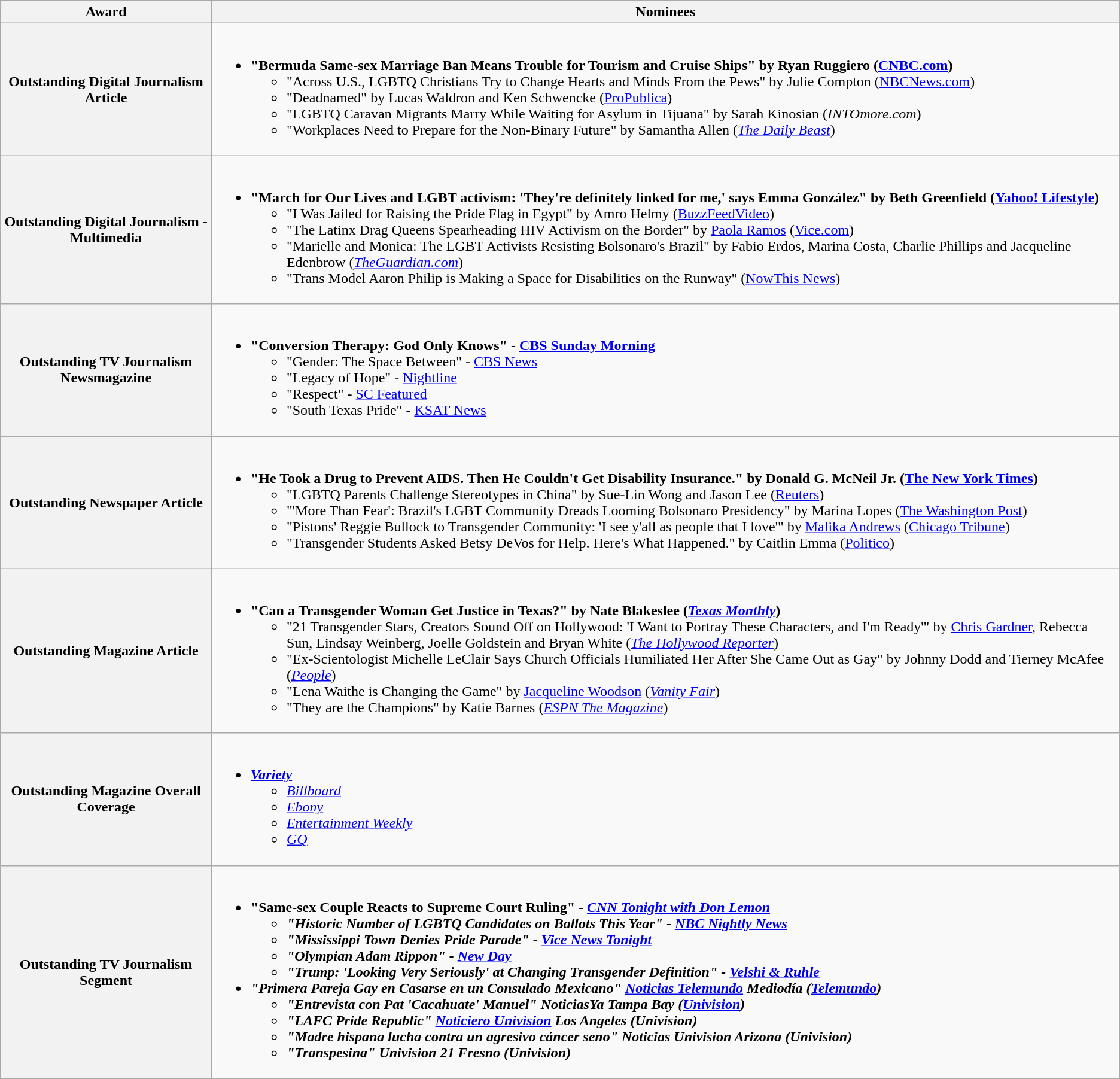<table class="wikitable sortable">
<tr>
<th>Award</th>
<th>Nominees</th>
</tr>
<tr>
<th scope="row">Outstanding Digital Journalism Article</th>
<td><br><ul><li><strong>"Bermuda Same-sex Marriage Ban Means Trouble for Tourism and Cruise Ships" by Ryan Ruggiero</strong> <strong>(<a href='#'>CNBC.com</a>)</strong><ul><li>"Across U.S., LGBTQ Christians Try to Change Hearts and Minds From the Pews" by Julie Compton (<a href='#'>NBCNews.com</a>)</li><li>"Deadnamed" by Lucas Waldron and Ken Schwencke (<a href='#'>ProPublica</a>)</li><li>"LGBTQ Caravan Migrants Marry While Waiting for Asylum in Tijuana" by Sarah Kinosian (<em>INTOmore.com</em>)</li><li>"Workplaces Need to Prepare for the Non-Binary Future" by Samantha Allen (<em><a href='#'>The Daily Beast</a></em>)</li></ul></li></ul></td>
</tr>
<tr>
<th scope="row">Outstanding Digital Journalism - Multimedia</th>
<td><br><ul><li><strong>"March for Our Lives and LGBT activism: 'They're definitely linked for me,' says Emma González" by Beth Greenfield (<a href='#'>Yahoo! Lifestyle</a>)</strong><ul><li>"I Was Jailed for Raising the Pride Flag in Egypt" by Amro Helmy (<a href='#'>BuzzFeedVideo</a>)</li><li>"The Latinx Drag Queens Spearheading HIV Activism on the Border" by <a href='#'>Paola Ramos</a> (<a href='#'>Vice.com</a>)</li><li>"Marielle and Monica: The LGBT Activists Resisting Bolsonaro's Brazil" by Fabio Erdos, Marina Costa, Charlie Phillips and Jacqueline Edenbrow (<em><a href='#'>TheGuardian.com</a></em>)</li><li>"Trans Model Aaron Philip is Making a Space for Disabilities on the Runway" (<a href='#'>NowThis News</a>)</li></ul></li></ul></td>
</tr>
<tr>
<th scope="row">Outstanding TV Journalism Newsmagazine</th>
<td><br><ul><li><strong>"Conversion Therapy: God Only Knows" - <a href='#'>CBS Sunday Morning</a></strong><ul><li>"Gender: The Space Between" - <a href='#'>CBS News</a></li><li>"Legacy of Hope" - <a href='#'>Nightline</a></li><li>"Respect" - <a href='#'>SC Featured</a></li><li>"South Texas Pride" -  <a href='#'>KSAT News</a></li></ul></li></ul></td>
</tr>
<tr>
<th scope="row">Outstanding Newspaper Article</th>
<td><br><ul><li><strong>"He Took a Drug to Prevent AIDS. Then He Couldn't Get Disability Insurance." by Donald G. McNeil Jr. (<a href='#'>The New York Times</a>)</strong><ul><li>"LGBTQ Parents Challenge Stereotypes in China" by Sue-Lin Wong and Jason Lee (<a href='#'>Reuters</a>)</li><li>"'More Than Fear': Brazil's LGBT Community Dreads Looming Bolsonaro Presidency" by Marina Lopes (<a href='#'>The Washington Post</a>)</li><li>"Pistons' Reggie Bullock to Transgender Community: 'I see y'all as people that I love'" by <a href='#'>Malika Andrews</a> (<a href='#'>Chicago Tribune</a>)</li><li>"Transgender Students Asked Betsy DeVos for Help. Here's What Happened." by Caitlin Emma (<a href='#'>Politico</a>)</li></ul></li></ul></td>
</tr>
<tr>
<th scope="row">Outstanding Magazine Article</th>
<td><br><ul><li><strong>"Can a Transgender Woman Get Justice in Texas?" by Nate Blakeslee (<em><a href='#'>Texas Monthly</a></em>)</strong><ul><li>"21 Transgender Stars, Creators Sound Off on Hollywood: 'I Want to Portray These Characters, and I'm Ready'" by <a href='#'>Chris Gardner</a>, Rebecca Sun, Lindsay Weinberg, Joelle Goldstein and Bryan White (<em><a href='#'>The Hollywood Reporter</a></em>)</li><li>"Ex-Scientologist Michelle LeClair Says Church Officials Humiliated Her After She Came Out as Gay" by Johnny Dodd and Tierney McAfee (<em><a href='#'>People</a></em>)</li><li>"Lena Waithe is Changing the Game" by <a href='#'>Jacqueline Woodson</a> (<em><a href='#'>Vanity Fair</a></em>)</li><li>"They are the Champions" by Katie Barnes (<em><a href='#'>ESPN The Magazine</a></em>)</li></ul></li></ul></td>
</tr>
<tr>
<th scope="row">Outstanding Magazine Overall Coverage</th>
<td><br><ul><li><strong><em><a href='#'>Variety</a></em></strong><ul><li><em><a href='#'>Billboard</a></em></li><li><em><a href='#'>Ebony</a></em></li><li><em><a href='#'>Entertainment Weekly</a></em></li><li><em><a href='#'>GQ</a></em></li></ul></li></ul></td>
</tr>
<tr>
<th scope="row">Outstanding TV Journalism Segment</th>
<td><br><ul><li><strong>"Same-sex Couple Reacts to Supreme Court Ruling" - <em><a href='#'>CNN Tonight with Don Lemon</a><strong><em><ul><li>"Historic Number of LGBTQ Candidates on Ballots This Year" - </em><a href='#'>NBC Nightly News</a><em></li><li>"Mississippi Town Denies Pride Parade" - </em><a href='#'>Vice News Tonight</a><em></li><li>"Olympian Adam Rippon" - </em><a href='#'>New Day</a><em></li><li>"Trump: 'Looking Very Seriously' at Changing Transgender Definition" - </em><a href='#'>Velshi & Ruhle</a><em></li></ul></li><li></strong>"Primera Pareja Gay en Casarse en un Consulado Mexicano" </em><a href='#'>Noticias Telemundo</a> Mediodía<em> (<a href='#'>Telemundo</a>)<strong><ul><li>"Entrevista con Pat 'Cacahuate' Manuel" </em>NoticiasYa<em> Tampa Bay (<a href='#'>Univision</a>)</li><li>"LAFC Pride Republic" </em><a href='#'>Noticiero Univision</a><em> Los Angeles (Univision)</li><li>"Madre hispana lucha contra un agresivo cáncer seno" </em>Noticias Univision<em> Arizona (Univision)</li><li>"Transpesina" </em>Univision 21<em> Fresno (Univision)</li></ul></li></ul></td>
</tr>
</table>
